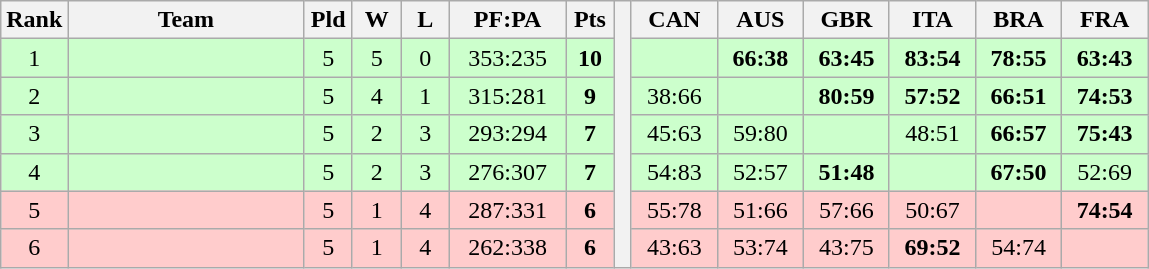<table class="wikitable" style="text-align:center">
<tr>
<th width=25>Rank</th>
<th width=150>Team</th>
<th width=25>Pld</th>
<th width=25>W</th>
<th width=25>L</th>
<th width=70>PF:PA</th>
<th width=25>Pts</th>
<th rowspan="7"> </th>
<th width=50>CAN</th>
<th width=50>AUS</th>
<th width=50>GBR</th>
<th width=50>ITA</th>
<th width=50>BRA</th>
<th width=50>FRA</th>
</tr>
<tr style="background:#ccffcc;">
<td>1</td>
<td style="text-align:left"></td>
<td>5</td>
<td>5</td>
<td>0</td>
<td>353:235</td>
<td><strong>10</strong></td>
<td></td>
<td><strong>66:38</strong></td>
<td><strong>63:45</strong></td>
<td><strong>83:54</strong></td>
<td><strong>78:55</strong></td>
<td><strong>63:43</strong></td>
</tr>
<tr style="background:#ccffcc;">
<td>2</td>
<td style="text-align:left"></td>
<td>5</td>
<td>4</td>
<td>1</td>
<td>315:281</td>
<td><strong>9</strong></td>
<td>38:66</td>
<td></td>
<td><strong>80:59</strong></td>
<td><strong>57:52</strong></td>
<td><strong>66:51</strong></td>
<td><strong>74:53</strong></td>
</tr>
<tr style="background:#ccffcc;">
<td>3</td>
<td style="text-align:left"></td>
<td>5</td>
<td>2</td>
<td>3</td>
<td>293:294</td>
<td><strong>7</strong></td>
<td>45:63</td>
<td>59:80</td>
<td></td>
<td>48:51</td>
<td><strong>66:57</strong></td>
<td><strong>75:43</strong></td>
</tr>
<tr style="background:#ccffcc;">
<td>4</td>
<td style="text-align:left"></td>
<td>5</td>
<td>2</td>
<td>3</td>
<td>276:307</td>
<td><strong>7</strong></td>
<td>54:83</td>
<td>52:57</td>
<td><strong>51:48</strong></td>
<td></td>
<td><strong>67:50</strong></td>
<td>52:69</td>
</tr>
<tr style="background:#ffcccc;">
<td>5</td>
<td style="text-align:left"></td>
<td>5</td>
<td>1</td>
<td>4</td>
<td>287:331</td>
<td><strong>6</strong></td>
<td>55:78</td>
<td>51:66</td>
<td>57:66</td>
<td>50:67</td>
<td></td>
<td><strong>74:54</strong></td>
</tr>
<tr style="background:#ffcccc;">
<td>6</td>
<td style="text-align:left"></td>
<td>5</td>
<td>1</td>
<td>4</td>
<td>262:338</td>
<td><strong>6</strong></td>
<td>43:63</td>
<td>53:74</td>
<td>43:75</td>
<td><strong>69:52</strong></td>
<td>54:74</td>
<td></td>
</tr>
</table>
